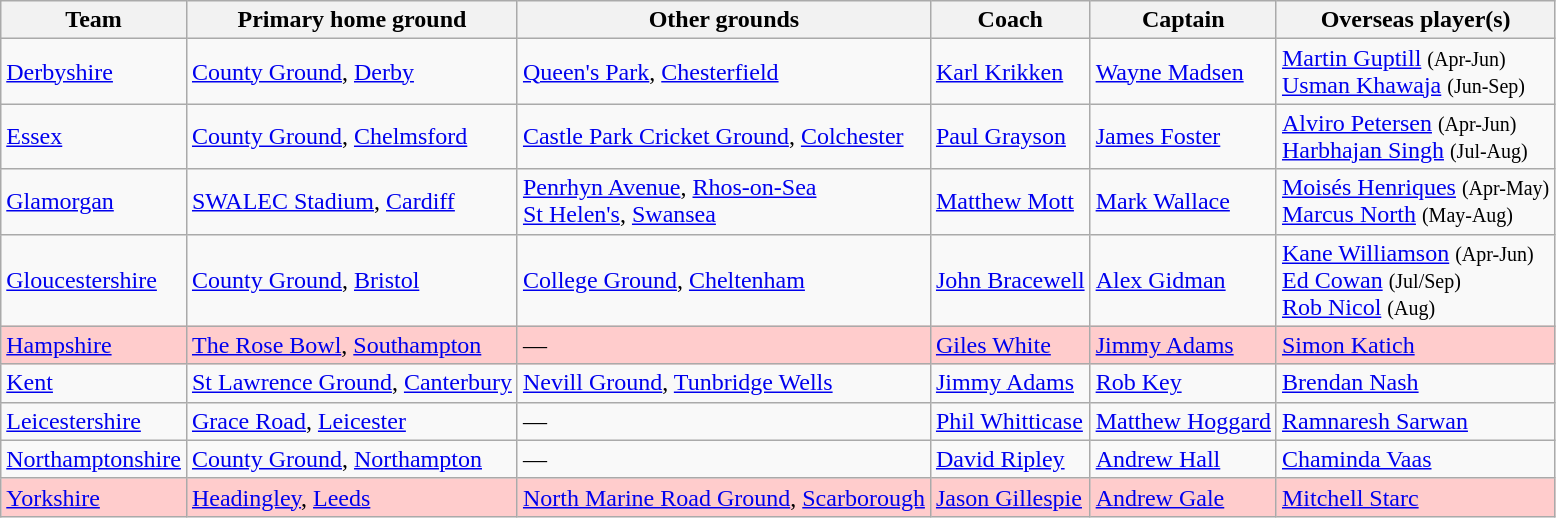<table class="wikitable sortable">
<tr>
<th>Team</th>
<th>Primary home ground</th>
<th>Other grounds</th>
<th>Coach</th>
<th>Captain</th>
<th>Overseas player(s)</th>
</tr>
<tr>
<td><a href='#'>Derbyshire</a></td>
<td><a href='#'>County Ground</a>, <a href='#'>Derby</a></td>
<td><a href='#'>Queen's Park</a>, <a href='#'>Chesterfield</a></td>
<td> <a href='#'>Karl Krikken</a></td>
<td> <a href='#'>Wayne Madsen</a></td>
<td> <a href='#'>Martin Guptill</a> <small>(Apr-Jun)</small><br> <a href='#'>Usman Khawaja</a> <small>(Jun-Sep)</small></td>
</tr>
<tr>
<td><a href='#'>Essex</a></td>
<td><a href='#'>County Ground</a>, <a href='#'>Chelmsford</a></td>
<td><a href='#'>Castle Park Cricket Ground</a>, <a href='#'>Colchester</a></td>
<td> <a href='#'>Paul Grayson</a></td>
<td> <a href='#'>James Foster</a></td>
<td> <a href='#'>Alviro Petersen</a> <small>(Apr-Jun)</small><br> <a href='#'>Harbhajan Singh</a> <small>(Jul-Aug)</small></td>
</tr>
<tr>
<td><a href='#'>Glamorgan</a></td>
<td><a href='#'>SWALEC Stadium</a>, <a href='#'>Cardiff</a></td>
<td><a href='#'>Penrhyn Avenue</a>, <a href='#'>Rhos-on-Sea</a><br><a href='#'>St Helen's</a>, <a href='#'>Swansea</a></td>
<td> <a href='#'>Matthew Mott</a></td>
<td> <a href='#'>Mark Wallace</a></td>
<td> <a href='#'>Moisés Henriques</a> <small>(Apr-May)</small><br> <a href='#'>Marcus North</a> <small>(May-Aug)</small></td>
</tr>
<tr>
<td><a href='#'>Gloucestershire</a></td>
<td><a href='#'>County Ground</a>, <a href='#'>Bristol</a></td>
<td><a href='#'>College Ground</a>, <a href='#'>Cheltenham</a></td>
<td> <a href='#'>John Bracewell</a></td>
<td> <a href='#'>Alex Gidman</a></td>
<td> <a href='#'>Kane Williamson</a> <small>(Apr-Jun)</small><br> <a href='#'>Ed Cowan</a> <small>(Jul/Sep)</small><br> <a href='#'>Rob Nicol</a> <small>(Aug)</small></td>
</tr>
<tr style="background-color:#ffcccc">
<td><a href='#'>Hampshire</a></td>
<td><a href='#'>The Rose Bowl</a>, <a href='#'>Southampton</a></td>
<td>—</td>
<td> <a href='#'>Giles White</a></td>
<td> <a href='#'>Jimmy Adams</a></td>
<td> <a href='#'>Simon Katich</a></td>
</tr>
<tr>
<td><a href='#'>Kent</a></td>
<td><a href='#'>St Lawrence Ground</a>, <a href='#'>Canterbury</a></td>
<td><a href='#'>Nevill Ground</a>, <a href='#'>Tunbridge Wells</a></td>
<td> <a href='#'>Jimmy Adams</a></td>
<td> <a href='#'>Rob Key</a></td>
<td> <a href='#'>Brendan Nash</a></td>
</tr>
<tr>
<td><a href='#'>Leicestershire</a></td>
<td><a href='#'>Grace Road</a>, <a href='#'>Leicester</a></td>
<td>—</td>
<td> <a href='#'>Phil Whitticase</a></td>
<td> <a href='#'>Matthew Hoggard</a></td>
<td> <a href='#'>Ramnaresh Sarwan</a></td>
</tr>
<tr>
<td><a href='#'>Northamptonshire</a></td>
<td><a href='#'>County Ground</a>, <a href='#'>Northampton</a></td>
<td>—</td>
<td> <a href='#'>David Ripley</a></td>
<td> <a href='#'>Andrew Hall</a></td>
<td> <a href='#'>Chaminda Vaas</a></td>
</tr>
<tr style="background-color:#ffcccc">
<td><a href='#'>Yorkshire</a></td>
<td><a href='#'>Headingley</a>, <a href='#'>Leeds</a></td>
<td><a href='#'>North Marine Road Ground</a>, <a href='#'>Scarborough</a></td>
<td> <a href='#'>Jason Gillespie</a></td>
<td> <a href='#'>Andrew Gale</a></td>
<td> <a href='#'>Mitchell Starc</a></td>
</tr>
</table>
